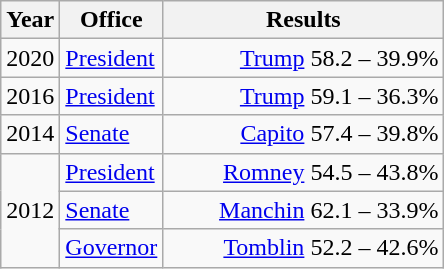<table class=wikitable>
<tr>
<th width="30">Year</th>
<th width="60">Office</th>
<th width="180">Results</th>
</tr>
<tr>
<td>2020</td>
<td><a href='#'>President</a></td>
<td align="right" ><a href='#'>Trump</a> 58.2 – 39.9%</td>
</tr>
<tr>
<td>2016</td>
<td><a href='#'>President</a></td>
<td align="right" ><a href='#'>Trump</a> 59.1 – 36.3%</td>
</tr>
<tr>
<td rowspan="1">2014</td>
<td><a href='#'>Senate</a></td>
<td align="right" ><a href='#'>Capito</a> 57.4 – 39.8%</td>
</tr>
<tr>
<td rowspan="3">2012</td>
<td><a href='#'>President</a></td>
<td align="right" ><a href='#'>Romney</a> 54.5 – 43.8%</td>
</tr>
<tr>
<td><a href='#'>Senate</a></td>
<td align="right" ><a href='#'>Manchin</a> 62.1 – 33.9%</td>
</tr>
<tr>
<td><a href='#'>Governor</a></td>
<td align="right" ><a href='#'>Tomblin</a> 52.2 – 42.6%</td>
</tr>
</table>
